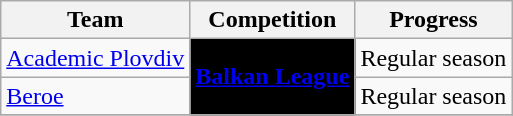<table class="wikitable sortable">
<tr>
<th>Team</th>
<th>Competition</th>
<th>Progress</th>
</tr>
<tr>
<td><a href='#'>Academic Plovdiv</a></td>
<td align="center" style="background:black;" rowspan=2><a href='#'><span><strong>Balkan League</strong></span></a></td>
<td>Regular season</td>
</tr>
<tr>
<td><a href='#'>Beroe</a></td>
<td>Regular season</td>
</tr>
<tr>
</tr>
</table>
